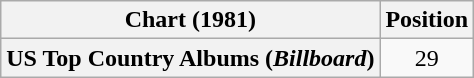<table class="wikitable plainrowheaders" style="text-align:center">
<tr>
<th scope="col">Chart (1981)</th>
<th scope="col">Position</th>
</tr>
<tr>
<th scope="row">US Top Country Albums (<em>Billboard</em>)</th>
<td>29</td>
</tr>
</table>
